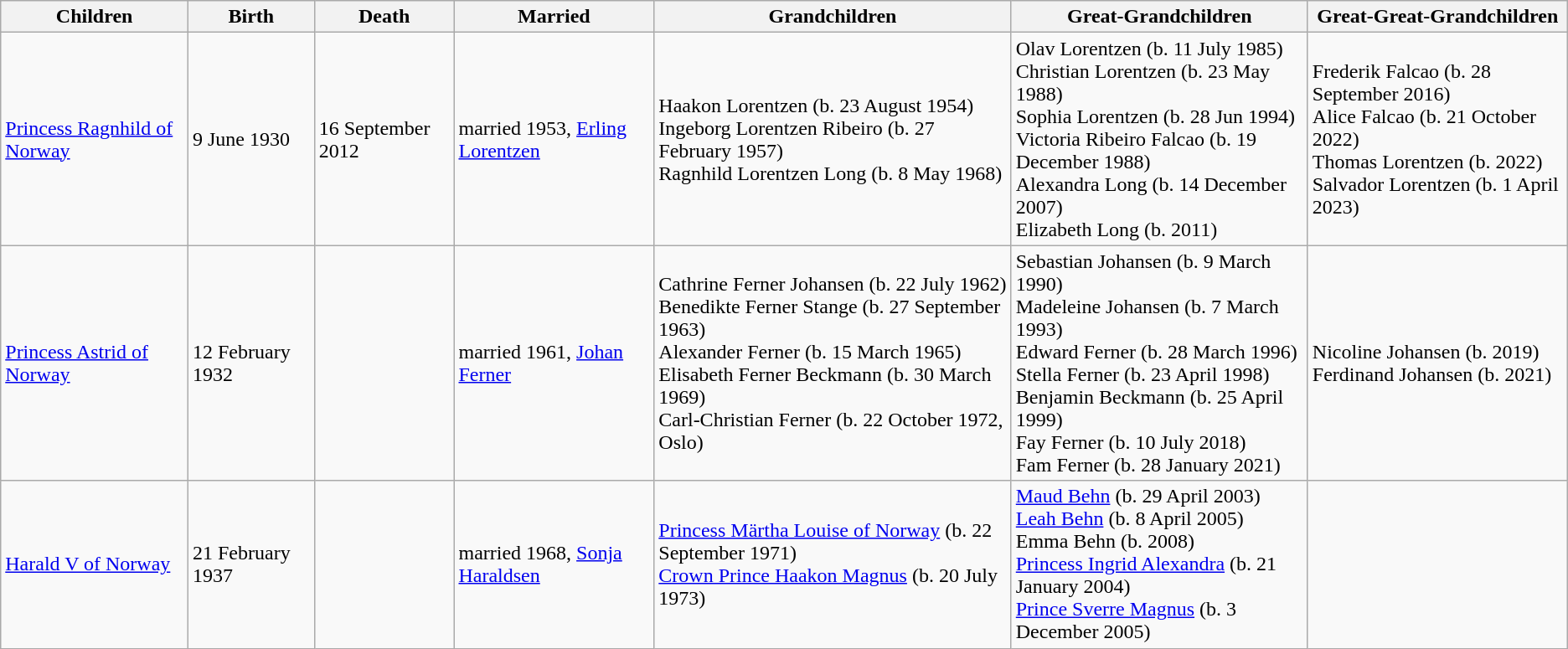<table class="wikitable">
<tr>
<th>Children</th>
<th>Birth</th>
<th>Death</th>
<th>Married</th>
<th>Grandchildren</th>
<th>Great-Grandchildren</th>
<th>Great-Great-Grandchildren</th>
</tr>
<tr>
<td><a href='#'>Princess Ragnhild of Norway</a></td>
<td>9 June 1930</td>
<td>16 September 2012</td>
<td>married 1953, <a href='#'>Erling Lorentzen</a></td>
<td>Haakon Lorentzen (b. 23 August 1954)<br>Ingeborg Lorentzen Ribeiro (b. 27 February 1957)<br>Ragnhild Lorentzen Long (b. 8 May 1968)</td>
<td>Olav Lorentzen (b. 11 July 1985)<br>Christian Lorentzen (b. 23 May 1988)<br>Sophia Lorentzen (b. 28 Jun 1994)<br>Victoria Ribeiro Falcao (b. 19 December 1988)<br>Alexandra Long (b. 14 December 2007)<br>Elizabeth Long (b. 2011)</td>
<td>Frederik Falcao (b. 28 September 2016)<br>Alice Falcao (b. 21 October 2022)<br>Thomas Lorentzen (b. 2022)<br>Salvador Lorentzen (b. 1 April 2023)</td>
</tr>
<tr>
<td><a href='#'>Princess Astrid of Norway</a></td>
<td>12 February 1932</td>
<td></td>
<td>married 1961, <a href='#'>Johan Ferner</a></td>
<td>Cathrine Ferner Johansen (b. 22 July 1962)<br>Benedikte Ferner Stange (b. 27 September 1963)<br>Alexander Ferner (b. 15 March 1965)<br>Elisabeth Ferner Beckmann (b. 30 March 1969)<br>Carl-Christian Ferner (b. 22 October 1972, Oslo)</td>
<td>Sebastian Johansen (b. 9 March 1990)<br>Madeleine Johansen (b. 7 March 1993)<br>Edward Ferner (b. 28 March 1996)<br>Stella Ferner (b. 23 April 1998)<br>Benjamin Beckmann (b. 25 April 1999)<br>Fay Ferner (b. 10 July 2018)<br>Fam Ferner (b. 28 January 2021)</td>
<td>Nicoline Johansen (b. 2019)<br>Ferdinand Johansen (b. 2021)</td>
</tr>
<tr>
<td><a href='#'>Harald V of Norway</a></td>
<td>21 February 1937</td>
<td></td>
<td>married 1968, <a href='#'>Sonja Haraldsen</a></td>
<td><a href='#'>Princess Märtha Louise of Norway</a> (b. 22 September 1971)<br><a href='#'>Crown Prince Haakon Magnus</a> (b. 20 July 1973)</td>
<td><a href='#'>Maud Behn</a> (b. 29 April 2003)<br><a href='#'>Leah Behn</a> (b. 8 April 2005)<br>Emma Behn (b. 2008)<br><a href='#'>Princess Ingrid Alexandra</a> (b. 21 January 2004)<br><a href='#'>Prince Sverre Magnus</a> (b. 3 December 2005)</td>
<td></td>
</tr>
</table>
